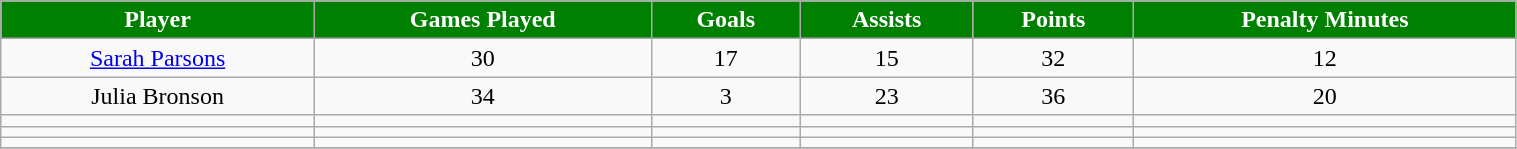<table class="wikitable" width="80%">
<tr align="center"  style="background:green;color:#FFFFFF;">
<td><strong>Player</strong></td>
<td><strong>Games Played</strong></td>
<td><strong>Goals</strong></td>
<td><strong>Assists</strong></td>
<td><strong>Points</strong></td>
<td><strong>Penalty Minutes</strong></td>
</tr>
<tr align="center" bgcolor="">
<td><a href='#'>Sarah Parsons</a></td>
<td>30</td>
<td>17</td>
<td>15</td>
<td>32</td>
<td>12</td>
</tr>
<tr align="center" bgcolor="">
<td>Julia Bronson</td>
<td>34</td>
<td>3</td>
<td>23</td>
<td>36</td>
<td>20</td>
</tr>
<tr align="center" bgcolor="">
<td></td>
<td></td>
<td></td>
<td></td>
<td></td>
<td></td>
</tr>
<tr align="center" bgcolor="">
<td></td>
<td></td>
<td></td>
<td></td>
<td></td>
<td></td>
</tr>
<tr align="center" bgcolor="">
<td></td>
<td></td>
<td></td>
<td></td>
<td></td>
<td></td>
</tr>
<tr align="center" bgcolor="">
</tr>
</table>
